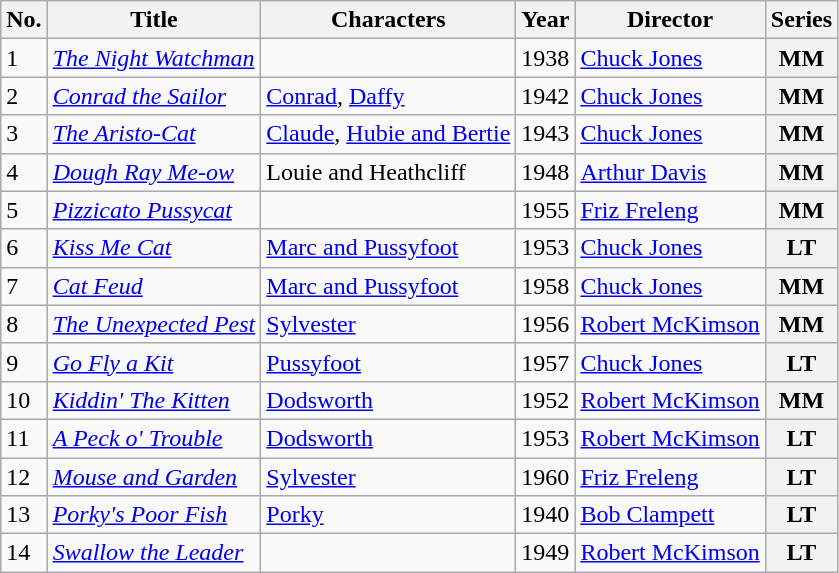<table class="wikitable sortable">
<tr>
<th>No.</th>
<th>Title</th>
<th>Characters</th>
<th>Year</th>
<th>Director</th>
<th>Series</th>
</tr>
<tr>
<td>1</td>
<td><em><a href='#'>The Night Watchman</a></em></td>
<td></td>
<td>1938</td>
<td><a href='#'>Chuck Jones</a></td>
<th>MM</th>
</tr>
<tr>
<td>2</td>
<td><em><a href='#'>Conrad the Sailor</a></em></td>
<td><a href='#'>Conrad</a>, <a href='#'>Daffy</a></td>
<td>1942</td>
<td><a href='#'>Chuck Jones</a></td>
<th>MM</th>
</tr>
<tr>
<td>3</td>
<td><em><a href='#'>The Aristo-Cat</a></em></td>
<td><a href='#'>Claude</a>, <a href='#'>Hubie and Bertie</a></td>
<td>1943</td>
<td><a href='#'>Chuck Jones</a></td>
<th>MM</th>
</tr>
<tr>
<td>4</td>
<td><em><a href='#'>Dough Ray Me-ow</a></em></td>
<td>Louie and Heathcliff</td>
<td>1948</td>
<td><a href='#'>Arthur Davis</a></td>
<th>MM</th>
</tr>
<tr>
<td>5</td>
<td><em><a href='#'>Pizzicato Pussycat</a></em></td>
<td></td>
<td>1955</td>
<td><a href='#'>Friz Freleng</a></td>
<th>MM</th>
</tr>
<tr>
<td>6</td>
<td><em><a href='#'>Kiss Me Cat</a></em></td>
<td><a href='#'>Marc and Pussyfoot</a></td>
<td>1953</td>
<td><a href='#'>Chuck Jones</a></td>
<th>LT</th>
</tr>
<tr>
<td>7</td>
<td><em><a href='#'>Cat Feud</a></em></td>
<td><a href='#'>Marc and Pussyfoot</a></td>
<td>1958</td>
<td><a href='#'>Chuck Jones</a></td>
<th>MM</th>
</tr>
<tr>
<td>8</td>
<td><em><a href='#'>The Unexpected Pest</a></em></td>
<td><a href='#'>Sylvester</a></td>
<td>1956</td>
<td><a href='#'>Robert McKimson</a></td>
<th>MM</th>
</tr>
<tr>
<td>9</td>
<td><em><a href='#'>Go Fly a Kit</a></em></td>
<td><a href='#'>Pussyfoot</a></td>
<td>1957</td>
<td><a href='#'>Chuck Jones</a></td>
<th>LT</th>
</tr>
<tr>
<td>10</td>
<td><em><a href='#'>Kiddin' The Kitten</a></em></td>
<td><a href='#'>Dodsworth</a></td>
<td>1952</td>
<td><a href='#'>Robert McKimson</a></td>
<th>MM</th>
</tr>
<tr>
<td>11</td>
<td><em><a href='#'>A Peck o' Trouble</a></em></td>
<td><a href='#'>Dodsworth</a></td>
<td>1953</td>
<td><a href='#'>Robert McKimson</a></td>
<th>LT</th>
</tr>
<tr>
<td>12</td>
<td><em><a href='#'>Mouse and Garden</a></em></td>
<td><a href='#'>Sylvester</a></td>
<td>1960</td>
<td><a href='#'>Friz Freleng</a></td>
<th>LT</th>
</tr>
<tr>
<td>13</td>
<td><em><a href='#'>Porky's Poor Fish</a></em></td>
<td><a href='#'>Porky</a></td>
<td>1940</td>
<td><a href='#'>Bob Clampett</a></td>
<th>LT</th>
</tr>
<tr>
<td>14</td>
<td><em><a href='#'>Swallow the Leader</a></em></td>
<td></td>
<td>1949</td>
<td><a href='#'>Robert McKimson</a></td>
<th>LT</th>
</tr>
</table>
